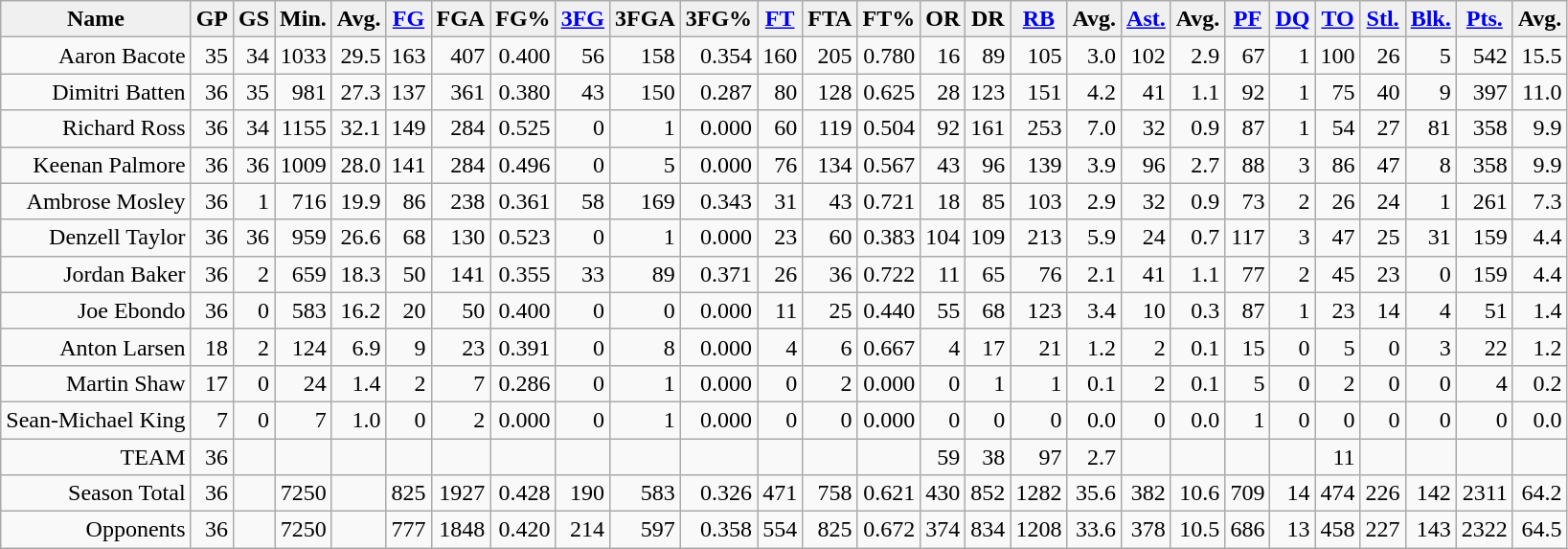<table class="wikitable sortable" style="text-align:right">
<tr>
<td style="text-align:center; background:#f0f0f0;"><strong>Name</strong></td>
<td style="text-align:center; background:#f0f0f0;"><strong>GP</strong></td>
<td style="text-align:center; background:#f0f0f0;"><strong>GS</strong></td>
<td style="text-align:center; background:#f0f0f0;"><strong>Min.</strong></td>
<td style="text-align:center; background:#f0f0f0;"><strong>Avg.</strong></td>
<td style="text-align:center; background:#f0f0f0;"><strong><a href='#'>FG</a></strong></td>
<td style="text-align:center; background:#f0f0f0;"><strong>FGA</strong></td>
<td style="text-align:center; background:#f0f0f0;"><strong>FG%</strong></td>
<td style="text-align:center; background:#f0f0f0;"><strong><a href='#'>3FG</a></strong></td>
<td style="text-align:center; background:#f0f0f0;"><strong>3FGA</strong></td>
<td style="text-align:center; background:#f0f0f0;"><strong>3FG%</strong></td>
<td style="text-align:center; background:#f0f0f0;"><strong><a href='#'>FT</a></strong></td>
<td style="text-align:center; background:#f0f0f0;"><strong>FTA</strong></td>
<td style="text-align:center; background:#f0f0f0;"><strong>FT%</strong></td>
<td style="text-align:center; background:#f0f0f0;"><strong>OR</strong></td>
<td style="text-align:center; background:#f0f0f0;"><strong>DR</strong></td>
<td style="text-align:center; background:#f0f0f0;"><strong><a href='#'>RB</a></strong></td>
<td style="text-align:center; background:#f0f0f0;"><strong>Avg.</strong></td>
<td style="text-align:center; background:#f0f0f0;"><strong><a href='#'>Ast.</a></strong></td>
<td style="text-align:center; background:#f0f0f0;"><strong>Avg.</strong></td>
<td style="text-align:center; background:#f0f0f0;"><strong><a href='#'>PF</a></strong></td>
<td style="text-align:center; background:#f0f0f0;"><strong><a href='#'>DQ</a></strong></td>
<td style="text-align:center; background:#f0f0f0;"><strong><a href='#'>TO</a></strong></td>
<td style="text-align:center; background:#f0f0f0;"><strong><a href='#'>Stl.</a></strong></td>
<td style="text-align:center; background:#f0f0f0;"><strong><a href='#'>Blk.</a></strong></td>
<td style="text-align:center; background:#f0f0f0;"><strong><a href='#'>Pts.</a></strong></td>
<td style="text-align:center; background:#f0f0f0;"><strong>Avg.</strong></td>
</tr>
<tr>
<td>Aaron Bacote</td>
<td>35</td>
<td>34</td>
<td>1033</td>
<td>29.5</td>
<td>163</td>
<td>407</td>
<td>0.400</td>
<td>56</td>
<td>158</td>
<td>0.354</td>
<td>160</td>
<td>205</td>
<td>0.780</td>
<td>16</td>
<td>89</td>
<td>105</td>
<td>3.0</td>
<td>102</td>
<td>2.9</td>
<td>67</td>
<td>1</td>
<td>100</td>
<td>26</td>
<td>5</td>
<td>542</td>
<td>15.5</td>
</tr>
<tr>
<td>Dimitri Batten</td>
<td>36</td>
<td>35</td>
<td>981</td>
<td>27.3</td>
<td>137</td>
<td>361</td>
<td>0.380</td>
<td>43</td>
<td>150</td>
<td>0.287</td>
<td>80</td>
<td>128</td>
<td>0.625</td>
<td>28</td>
<td>123</td>
<td>151</td>
<td>4.2</td>
<td>41</td>
<td>1.1</td>
<td>92</td>
<td>1</td>
<td>75</td>
<td>40</td>
<td>9</td>
<td>397</td>
<td>11.0</td>
</tr>
<tr>
<td>Richard Ross</td>
<td>36</td>
<td>34</td>
<td>1155</td>
<td>32.1</td>
<td>149</td>
<td>284</td>
<td>0.525</td>
<td>0</td>
<td>1</td>
<td>0.000</td>
<td>60</td>
<td>119</td>
<td>0.504</td>
<td>92</td>
<td>161</td>
<td>253</td>
<td>7.0</td>
<td>32</td>
<td>0.9</td>
<td>87</td>
<td>1</td>
<td>54</td>
<td>27</td>
<td>81</td>
<td>358</td>
<td>9.9</td>
</tr>
<tr>
<td>Keenan Palmore</td>
<td>36</td>
<td>36</td>
<td>1009</td>
<td>28.0</td>
<td>141</td>
<td>284</td>
<td>0.496</td>
<td>0</td>
<td>5</td>
<td>0.000</td>
<td>76</td>
<td>134</td>
<td>0.567</td>
<td>43</td>
<td>96</td>
<td>139</td>
<td>3.9</td>
<td>96</td>
<td>2.7</td>
<td>88</td>
<td>3</td>
<td>86</td>
<td>47</td>
<td>8</td>
<td>358</td>
<td>9.9</td>
</tr>
<tr>
<td>Ambrose Mosley</td>
<td>36</td>
<td>1</td>
<td>716</td>
<td>19.9</td>
<td>86</td>
<td>238</td>
<td>0.361</td>
<td>58</td>
<td>169</td>
<td>0.343</td>
<td>31</td>
<td>43</td>
<td>0.721</td>
<td>18</td>
<td>85</td>
<td>103</td>
<td>2.9</td>
<td>32</td>
<td>0.9</td>
<td>73</td>
<td>2</td>
<td>26</td>
<td>24</td>
<td>1</td>
<td>261</td>
<td>7.3</td>
</tr>
<tr>
<td>Denzell Taylor</td>
<td>36</td>
<td>36</td>
<td>959</td>
<td>26.6</td>
<td>68</td>
<td>130</td>
<td>0.523</td>
<td>0</td>
<td>1</td>
<td>0.000</td>
<td>23</td>
<td>60</td>
<td>0.383</td>
<td>104</td>
<td>109</td>
<td>213</td>
<td>5.9</td>
<td>24</td>
<td>0.7</td>
<td>117</td>
<td>3</td>
<td>47</td>
<td>25</td>
<td>31</td>
<td>159</td>
<td>4.4</td>
</tr>
<tr>
<td>Jordan Baker</td>
<td>36</td>
<td>2</td>
<td>659</td>
<td>18.3</td>
<td>50</td>
<td>141</td>
<td>0.355</td>
<td>33</td>
<td>89</td>
<td>0.371</td>
<td>26</td>
<td>36</td>
<td>0.722</td>
<td>11</td>
<td>65</td>
<td>76</td>
<td>2.1</td>
<td>41</td>
<td>1.1</td>
<td>77</td>
<td>2</td>
<td>45</td>
<td>23</td>
<td>0</td>
<td>159</td>
<td>4.4</td>
</tr>
<tr>
<td>Joe Ebondo</td>
<td>36</td>
<td>0</td>
<td>583</td>
<td>16.2</td>
<td>20</td>
<td>50</td>
<td>0.400</td>
<td>0</td>
<td>0</td>
<td>0.000</td>
<td>11</td>
<td>25</td>
<td>0.440</td>
<td>55</td>
<td>68</td>
<td>123</td>
<td>3.4</td>
<td>10</td>
<td>0.3</td>
<td>87</td>
<td>1</td>
<td>23</td>
<td>14</td>
<td>4</td>
<td>51</td>
<td>1.4</td>
</tr>
<tr>
<td>Anton Larsen</td>
<td>18</td>
<td>2</td>
<td>124</td>
<td>6.9</td>
<td>9</td>
<td>23</td>
<td>0.391</td>
<td>0</td>
<td>8</td>
<td>0.000</td>
<td>4</td>
<td>6</td>
<td>0.667</td>
<td>4</td>
<td>17</td>
<td>21</td>
<td>1.2</td>
<td>2</td>
<td>0.1</td>
<td>15</td>
<td>0</td>
<td>5</td>
<td>0</td>
<td>3</td>
<td>22</td>
<td>1.2</td>
</tr>
<tr>
<td>Martin Shaw</td>
<td>17</td>
<td>0</td>
<td>24</td>
<td>1.4</td>
<td>2</td>
<td>7</td>
<td>0.286</td>
<td>0</td>
<td>1</td>
<td>0.000</td>
<td>0</td>
<td>2</td>
<td>0.000</td>
<td>0</td>
<td>1</td>
<td>1</td>
<td>0.1</td>
<td>2</td>
<td>0.1</td>
<td>5</td>
<td>0</td>
<td>2</td>
<td>0</td>
<td>0</td>
<td>4</td>
<td>0.2</td>
</tr>
<tr>
<td>Sean-Michael King</td>
<td>7</td>
<td>0</td>
<td>7</td>
<td>1.0</td>
<td>0</td>
<td>2</td>
<td>0.000</td>
<td>0</td>
<td>1</td>
<td>0.000</td>
<td>0</td>
<td>0</td>
<td>0.000</td>
<td>0</td>
<td>0</td>
<td>0</td>
<td>0.0</td>
<td>0</td>
<td>0.0</td>
<td>1</td>
<td>0</td>
<td>0</td>
<td>0</td>
<td>0</td>
<td>0</td>
<td>0.0</td>
</tr>
<tr>
<td>TEAM</td>
<td>36</td>
<td></td>
<td></td>
<td></td>
<td></td>
<td></td>
<td></td>
<td></td>
<td></td>
<td></td>
<td></td>
<td></td>
<td></td>
<td>59</td>
<td>38</td>
<td>97</td>
<td>2.7</td>
<td></td>
<td></td>
<td></td>
<td></td>
<td>11</td>
<td></td>
<td></td>
<td></td>
<td></td>
</tr>
<tr>
<td>Season Total</td>
<td>36</td>
<td></td>
<td>7250</td>
<td></td>
<td>825</td>
<td>1927</td>
<td>0.428</td>
<td>190</td>
<td>583</td>
<td>0.326</td>
<td>471</td>
<td>758</td>
<td>0.621</td>
<td>430</td>
<td>852</td>
<td>1282</td>
<td>35.6</td>
<td>382</td>
<td>10.6</td>
<td>709</td>
<td>14</td>
<td>474</td>
<td>226</td>
<td>142</td>
<td>2311</td>
<td>64.2</td>
</tr>
<tr>
<td>Opponents</td>
<td>36</td>
<td></td>
<td>7250</td>
<td></td>
<td>777</td>
<td>1848</td>
<td>0.420</td>
<td>214</td>
<td>597</td>
<td>0.358</td>
<td>554</td>
<td>825</td>
<td>0.672</td>
<td>374</td>
<td>834</td>
<td>1208</td>
<td>33.6</td>
<td>378</td>
<td>10.5</td>
<td>686</td>
<td>13</td>
<td>458</td>
<td>227</td>
<td>143</td>
<td>2322</td>
<td>64.5</td>
</tr>
</table>
